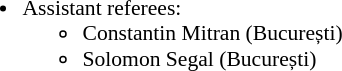<table width=100% style="font-size: 90%">
<tr>
<td width=50% valign=top><br><ul><li>Assistant referees:<ul><li>Constantin Mitran (București)</li><li>Solomon Segal (București)</li></ul></li></ul></td>
</tr>
</table>
